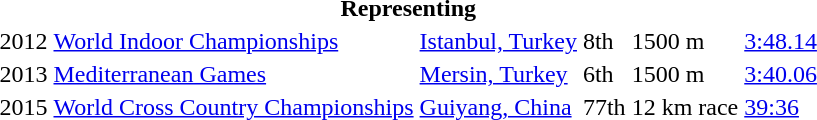<table>
<tr>
<th colspan="6">Representing </th>
</tr>
<tr>
<td>2012</td>
<td><a href='#'>World Indoor Championships</a></td>
<td><a href='#'>Istanbul, Turkey</a></td>
<td>8th</td>
<td>1500 m</td>
<td><a href='#'>3:48.14</a></td>
</tr>
<tr>
<td>2013</td>
<td><a href='#'>Mediterranean Games</a></td>
<td><a href='#'>Mersin, Turkey</a></td>
<td>6th</td>
<td>1500 m</td>
<td><a href='#'>3:40.06</a></td>
</tr>
<tr>
<td>2015</td>
<td><a href='#'>World Cross Country Championships</a></td>
<td><a href='#'>Guiyang, China</a></td>
<td>77th</td>
<td>12 km race</td>
<td><a href='#'>39:36</a></td>
</tr>
</table>
